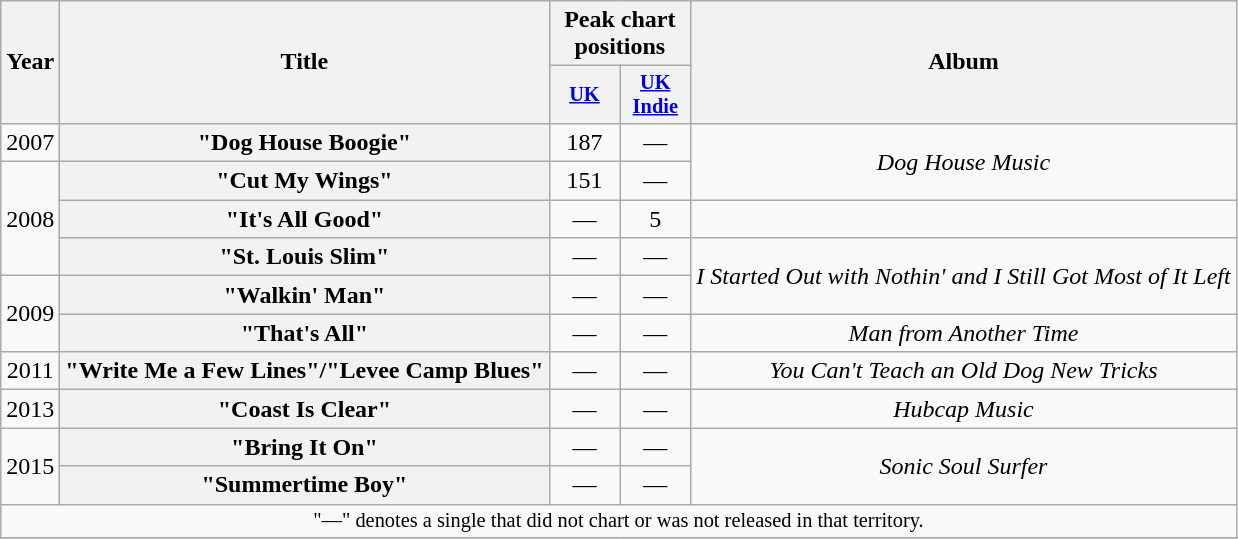<table class="wikitable plainrowheaders" style="text-align:center;">
<tr>
<th scope="col" rowspan="2">Year</th>
<th scope="col" rowspan="2">Title</th>
<th scope="col" colspan="2">Peak chart positions</th>
<th scope="col" rowspan="2">Album</th>
</tr>
<tr>
<th scope="col" style="width:3em;font-size:85%;"><a href='#'>UK</a><br></th>
<th scope="col" style="width:3em;font-size:85%;"><a href='#'>UK Indie</a></th>
</tr>
<tr>
<td>2007</td>
<th scope="row">"Dog House Boogie"</th>
<td>187</td>
<td>—</td>
<td rowspan="2"><em>Dog House Music</em></td>
</tr>
<tr>
<td rowspan="3">2008</td>
<th scope="row">"Cut My Wings"</th>
<td>151</td>
<td>—</td>
</tr>
<tr>
<th scope="row">"It's All Good"</th>
<td>—</td>
<td>5</td>
<td></td>
</tr>
<tr>
<th scope="row">"St. Louis Slim"</th>
<td>—</td>
<td>—</td>
<td rowspan="2"><em>I Started Out with Nothin' and I Still Got Most of It Left</em></td>
</tr>
<tr>
<td rowspan="2">2009</td>
<th scope="row">"Walkin' Man"</th>
<td>—</td>
<td>—</td>
</tr>
<tr>
<th scope="row">"That's All"</th>
<td>—</td>
<td>—</td>
<td><em>Man from Another Time</em></td>
</tr>
<tr>
<td>2011</td>
<th scope="row">"Write Me a Few Lines"/"Levee Camp Blues"</th>
<td>—</td>
<td>—</td>
<td><em>You Can't Teach an Old Dog New Tricks</em></td>
</tr>
<tr>
<td rowspan="1">2013</td>
<th scope="row">"Coast Is Clear"</th>
<td>—</td>
<td>—</td>
<td><em>Hubcap Music</em></td>
</tr>
<tr>
<td rowspan="2">2015</td>
<th scope="row">"Bring It On"</th>
<td>—</td>
<td>—</td>
<td rowspan="2"><em>Sonic Soul Surfer</em></td>
</tr>
<tr>
<th scope="row">"Summertime Boy"</th>
<td>—</td>
<td>—</td>
</tr>
<tr>
<td colspan="20" style="font-size:85%">"—" denotes a single that did not chart or was not released in that territory.</td>
</tr>
<tr>
</tr>
</table>
